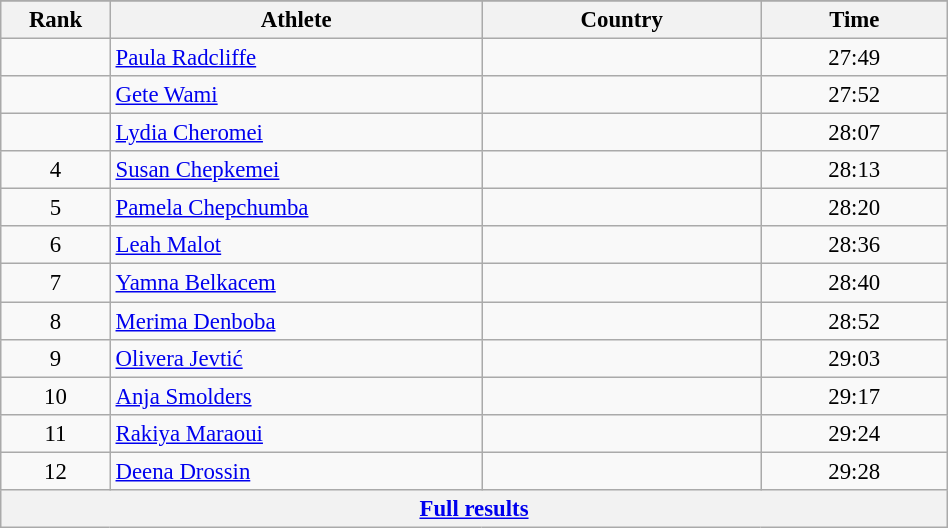<table class="wikitable sortable" style=" text-align:center; font-size:95%;" width="50%">
<tr>
</tr>
<tr>
<th width=5%>Rank</th>
<th width=20%>Athlete</th>
<th width=15%>Country</th>
<th width=10%>Time</th>
</tr>
<tr>
<td align=center></td>
<td align=left><a href='#'>Paula Radcliffe</a></td>
<td align=left></td>
<td>27:49</td>
</tr>
<tr>
<td align=center></td>
<td align=left><a href='#'>Gete Wami</a></td>
<td align=left></td>
<td>27:52</td>
</tr>
<tr>
<td align=center></td>
<td align=left><a href='#'>Lydia Cheromei</a></td>
<td align=left></td>
<td>28:07</td>
</tr>
<tr>
<td align=center>4</td>
<td align=left><a href='#'>Susan Chepkemei</a></td>
<td align=left></td>
<td>28:13</td>
</tr>
<tr>
<td align=center>5</td>
<td align=left><a href='#'>Pamela Chepchumba</a></td>
<td align=left></td>
<td>28:20</td>
</tr>
<tr>
<td align=center>6</td>
<td align=left><a href='#'>Leah Malot</a></td>
<td align=left></td>
<td>28:36</td>
</tr>
<tr>
<td align=center>7</td>
<td align=left><a href='#'>Yamna Belkacem</a></td>
<td align=left></td>
<td>28:40</td>
</tr>
<tr>
<td align=center>8</td>
<td align=left><a href='#'>Merima Denboba</a></td>
<td align=left></td>
<td>28:52</td>
</tr>
<tr>
<td align=center>9</td>
<td align=left><a href='#'>Olivera Jevtić</a></td>
<td align=left></td>
<td>29:03</td>
</tr>
<tr>
<td align=center>10</td>
<td align=left><a href='#'>Anja Smolders</a></td>
<td align=left></td>
<td>29:17</td>
</tr>
<tr>
<td align=center>11</td>
<td align=left><a href='#'>Rakiya Maraoui</a></td>
<td align=left></td>
<td>29:24</td>
</tr>
<tr>
<td align=center>12</td>
<td align=left><a href='#'>Deena Drossin</a></td>
<td align=left></td>
<td>29:28</td>
</tr>
<tr class="sortbottom">
<th colspan=4 align=center><a href='#'>Full results</a></th>
</tr>
</table>
